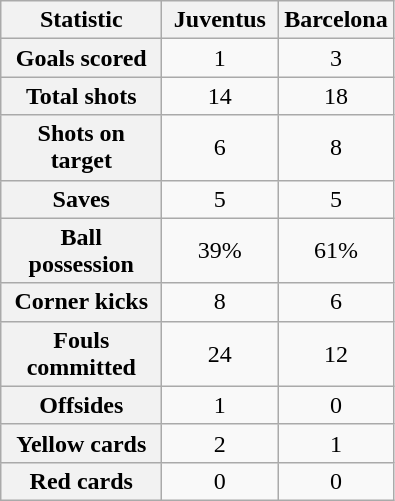<table class="wikitable plainrowheaders" style="text-align:center">
<tr>
<th scope="col" style="width:100px">Statistic</th>
<th scope="col" style="width:70px">Juventus</th>
<th scope="col" style="width:70px">Barcelona</th>
</tr>
<tr>
<th scope=row>Goals scored</th>
<td>1</td>
<td>3</td>
</tr>
<tr>
<th scope=row>Total shots</th>
<td>14</td>
<td>18</td>
</tr>
<tr>
<th scope=row>Shots on target</th>
<td>6</td>
<td>8</td>
</tr>
<tr>
<th scope=row>Saves</th>
<td>5</td>
<td>5</td>
</tr>
<tr>
<th scope=row>Ball possession</th>
<td>39%</td>
<td>61%</td>
</tr>
<tr>
<th scope=row>Corner kicks</th>
<td>8</td>
<td>6</td>
</tr>
<tr>
<th scope=row>Fouls committed</th>
<td>24</td>
<td>12</td>
</tr>
<tr>
<th scope=row>Offsides</th>
<td>1</td>
<td>0</td>
</tr>
<tr>
<th scope=row>Yellow cards</th>
<td>2</td>
<td>1</td>
</tr>
<tr>
<th scope=row>Red cards</th>
<td>0</td>
<td>0</td>
</tr>
</table>
